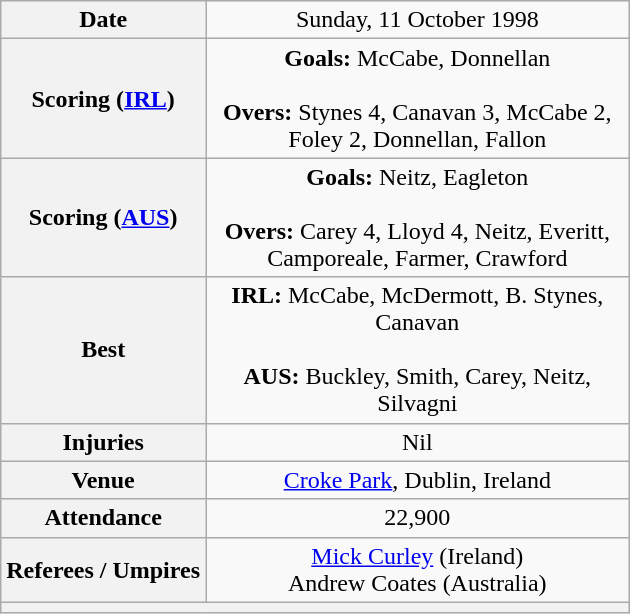<table class="wikitable">
<tr>
<th>Date</th>
<td style="width:275px; text-align:center;">Sunday, 11 October 1998</td>
</tr>
<tr>
<th>Scoring (<a href='#'>IRL</a>)</th>
<td style="width:275px; text-align:center;"><strong>Goals:</strong> McCabe, Donnellan <br><br><strong>Overs:</strong> Stynes 4, Canavan 3, McCabe 2, Foley 2, Donnellan, Fallon</td>
</tr>
<tr>
<th>Scoring (<a href='#'>AUS</a>)</th>
<td style="width:275px; text-align:center;"><strong>Goals:</strong> Neitz, Eagleton <br><br><strong>Overs:</strong> Carey 4, Lloyd 4, Neitz, Everitt, Camporeale, Farmer, Crawford</td>
</tr>
<tr>
<th>Best</th>
<td style="width:275px; text-align:center;"><strong>IRL:</strong> McCabe, McDermott, B. Stynes, Canavan<br><br><strong>AUS:</strong> Buckley, Smith, Carey, Neitz, Silvagni</td>
</tr>
<tr>
<th>Injuries</th>
<td style="width:275px; text-align:center;">Nil</td>
</tr>
<tr>
<th>Venue</th>
<td style="width:275px; text-align:center;"><a href='#'>Croke Park</a>, Dublin, Ireland</td>
</tr>
<tr>
<th>Attendance</th>
<td style="width:275px; text-align:center;">22,900</td>
</tr>
<tr>
<th>Referees / Umpires</th>
<td style="width:275px; text-align:center;"><a href='#'>Mick Curley</a> (Ireland)<br>Andrew Coates (Australia)</td>
</tr>
<tr>
<th colspan="2"></th>
</tr>
</table>
